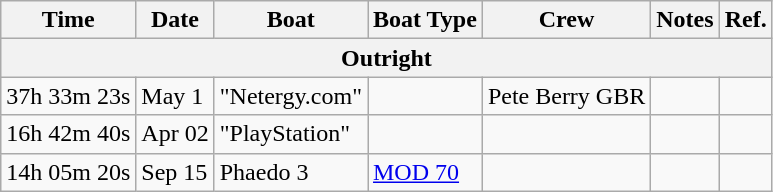<table class="wikitable sortable">
<tr>
<th>Time</th>
<th>Date</th>
<th>Boat</th>
<th>Boat Type</th>
<th>Crew</th>
<th>Notes</th>
<th>Ref.</th>
</tr>
<tr>
<th colspan=7>Outright</th>
</tr>
<tr>
<td>37h 33m 23s</td>
<td>May 1</td>
<td>"Netergy.com"</td>
<td></td>
<td>Pete Berry	GBR</td>
<td></td>
<td></td>
</tr>
<tr>
<td>16h 42m 40s</td>
<td>Apr 02</td>
<td>"PlayStation"</td>
<td></td>
<td></td>
<td></td>
<td></td>
</tr>
<tr>
<td>14h 05m 20s</td>
<td>Sep 15</td>
<td>Phaedo 3</td>
<td><a href='#'>MOD 70</a></td>
<td><br></td>
<td></td>
<td></td>
</tr>
</table>
